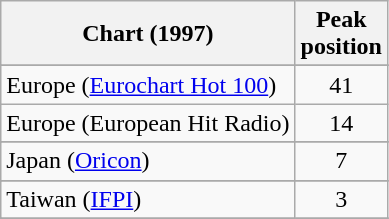<table class="wikitable sortable">
<tr>
<th>Chart (1997)</th>
<th>Peak<br>position</th>
</tr>
<tr>
</tr>
<tr>
</tr>
<tr>
<td>Europe (<a href='#'>Eurochart Hot 100</a>)</td>
<td align="center">41</td>
</tr>
<tr>
<td>Europe (European Hit Radio)</td>
<td align="center">14</td>
</tr>
<tr>
</tr>
<tr>
</tr>
<tr>
<td>Japan (<a href='#'>Oricon</a>)</td>
<td align="center">7</td>
</tr>
<tr>
</tr>
<tr>
</tr>
<tr>
<td>Taiwan (<a href='#'>IFPI</a>)</td>
<td align="center">3</td>
</tr>
<tr>
</tr>
<tr>
</tr>
<tr>
</tr>
</table>
